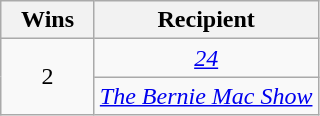<table class="wikitable sortable" style="text-align: center">
<tr>
<th scope="col" style="width:55px;">Wins</th>
<th scope="col" style="text-align:center;">Recipient</th>
</tr>
<tr>
<td rowspan=2 style="text-align:center">2</td>
<td><em><a href='#'>24</a></em></td>
</tr>
<tr>
<td><em><a href='#'>The Bernie Mac Show</a></em></td>
</tr>
</table>
